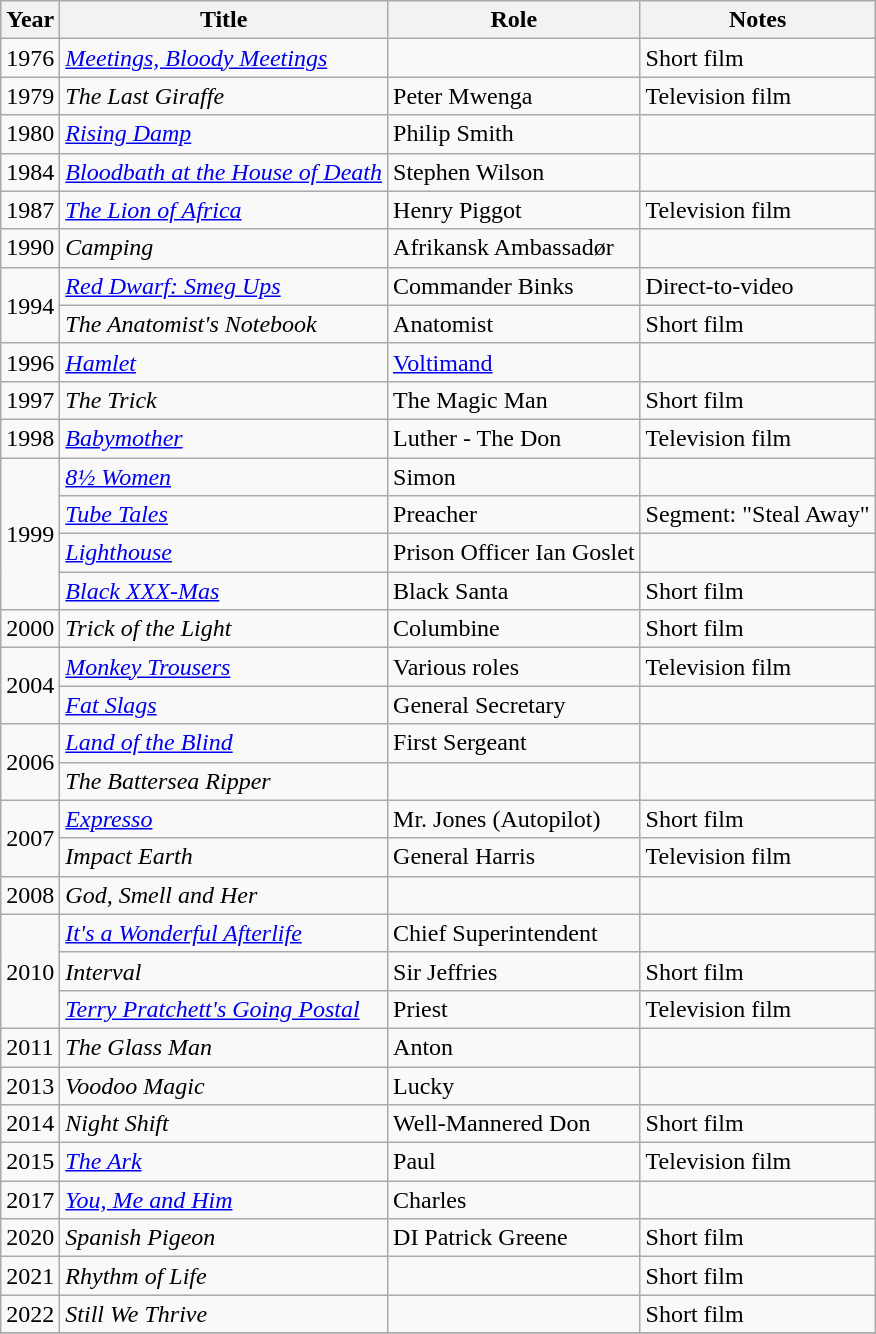<table class="wikitable sortable">
<tr>
<th>Year</th>
<th>Title</th>
<th>Role</th>
<th>Notes</th>
</tr>
<tr>
<td>1976</td>
<td><em><a href='#'>Meetings, Bloody Meetings</a></em></td>
<td></td>
<td>Short film</td>
</tr>
<tr>
<td>1979</td>
<td><em>The Last Giraffe</em></td>
<td>Peter Mwenga</td>
<td>Television film</td>
</tr>
<tr>
<td>1980</td>
<td><em><a href='#'>Rising Damp</a></em></td>
<td>Philip Smith</td>
<td></td>
</tr>
<tr>
<td>1984</td>
<td><em><a href='#'>Bloodbath at the House of Death</a></em></td>
<td>Stephen Wilson</td>
<td></td>
</tr>
<tr>
<td>1987</td>
<td><em><a href='#'>The Lion of Africa</a></em></td>
<td>Henry Piggot</td>
<td>Television film</td>
</tr>
<tr>
<td>1990</td>
<td><em>Camping</em></td>
<td>Afrikansk Ambassadør</td>
<td></td>
</tr>
<tr>
<td rowspan="2">1994</td>
<td><em><a href='#'>Red Dwarf: Smeg Ups</a></em></td>
<td>Commander Binks</td>
<td>Direct-to-video</td>
</tr>
<tr>
<td><em>The Anatomist's Notebook</em></td>
<td>Anatomist</td>
<td>Short film</td>
</tr>
<tr>
<td>1996</td>
<td><em><a href='#'>Hamlet</a></em></td>
<td><a href='#'>Voltimand</a></td>
<td></td>
</tr>
<tr>
<td>1997</td>
<td><em>The Trick</em></td>
<td>The Magic Man</td>
<td>Short film</td>
</tr>
<tr>
<td>1998</td>
<td><em><a href='#'>Babymother</a></em></td>
<td>Luther - The Don</td>
<td>Television film</td>
</tr>
<tr>
<td rowspan="4">1999</td>
<td><em><a href='#'>8½ Women</a></em></td>
<td>Simon</td>
<td></td>
</tr>
<tr>
<td><em><a href='#'>Tube Tales</a></em></td>
<td>Preacher</td>
<td>Segment: "Steal Away"</td>
</tr>
<tr>
<td><em><a href='#'>Lighthouse</a></em></td>
<td>Prison Officer Ian Goslet</td>
<td></td>
</tr>
<tr>
<td><em><a href='#'>Black XXX-Mas</a></em></td>
<td>Black Santa</td>
<td>Short film</td>
</tr>
<tr>
<td>2000</td>
<td><em>Trick of the Light</em></td>
<td>Columbine</td>
<td>Short film</td>
</tr>
<tr>
<td rowspan="2">2004</td>
<td><em><a href='#'>Monkey Trousers</a></em></td>
<td>Various roles</td>
<td>Television film</td>
</tr>
<tr>
<td><em><a href='#'>Fat Slags</a></em></td>
<td>General Secretary</td>
<td></td>
</tr>
<tr>
<td rowspan="2">2006</td>
<td><em><a href='#'>Land of the Blind</a></em></td>
<td>First Sergeant</td>
<td></td>
</tr>
<tr>
<td><em>The Battersea Ripper</em></td>
<td></td>
<td></td>
</tr>
<tr>
<td rowspan="2">2007</td>
<td><em><a href='#'>Expresso</a></em></td>
<td>Mr. Jones (Autopilot)</td>
<td>Short film</td>
</tr>
<tr>
<td><em>Impact Earth</em></td>
<td>General Harris</td>
<td>Television film</td>
</tr>
<tr>
<td>2008</td>
<td><em>God, Smell and Her</em></td>
<td></td>
<td></td>
</tr>
<tr>
<td rowspan="3">2010</td>
<td><em><a href='#'>It's a Wonderful Afterlife</a></em></td>
<td>Chief Superintendent</td>
<td></td>
</tr>
<tr>
<td><em>Interval</em></td>
<td>Sir Jeffries</td>
<td>Short film</td>
</tr>
<tr>
<td><em><a href='#'>Terry Pratchett's Going Postal</a></em></td>
<td>Priest</td>
<td>Television film</td>
</tr>
<tr>
<td>2011</td>
<td><em>The Glass Man</em></td>
<td>Anton</td>
<td></td>
</tr>
<tr>
<td>2013</td>
<td><em>Voodoo Magic</em></td>
<td>Lucky</td>
<td></td>
</tr>
<tr>
<td>2014</td>
<td><em>Night Shift</em></td>
<td>Well-Mannered Don</td>
<td>Short film</td>
</tr>
<tr>
<td>2015</td>
<td><em><a href='#'>The Ark</a></em></td>
<td>Paul</td>
<td>Television film</td>
</tr>
<tr>
<td>2017</td>
<td><em><a href='#'>You, Me and Him</a></em></td>
<td>Charles</td>
<td></td>
</tr>
<tr>
<td>2020</td>
<td><em>Spanish Pigeon</em></td>
<td>DI Patrick Greene</td>
<td>Short film</td>
</tr>
<tr>
<td>2021</td>
<td><em>Rhythm of Life</em></td>
<td></td>
<td>Short film</td>
</tr>
<tr>
<td>2022</td>
<td><em>Still We Thrive</em></td>
<td></td>
<td>Short film</td>
</tr>
<tr>
</tr>
</table>
